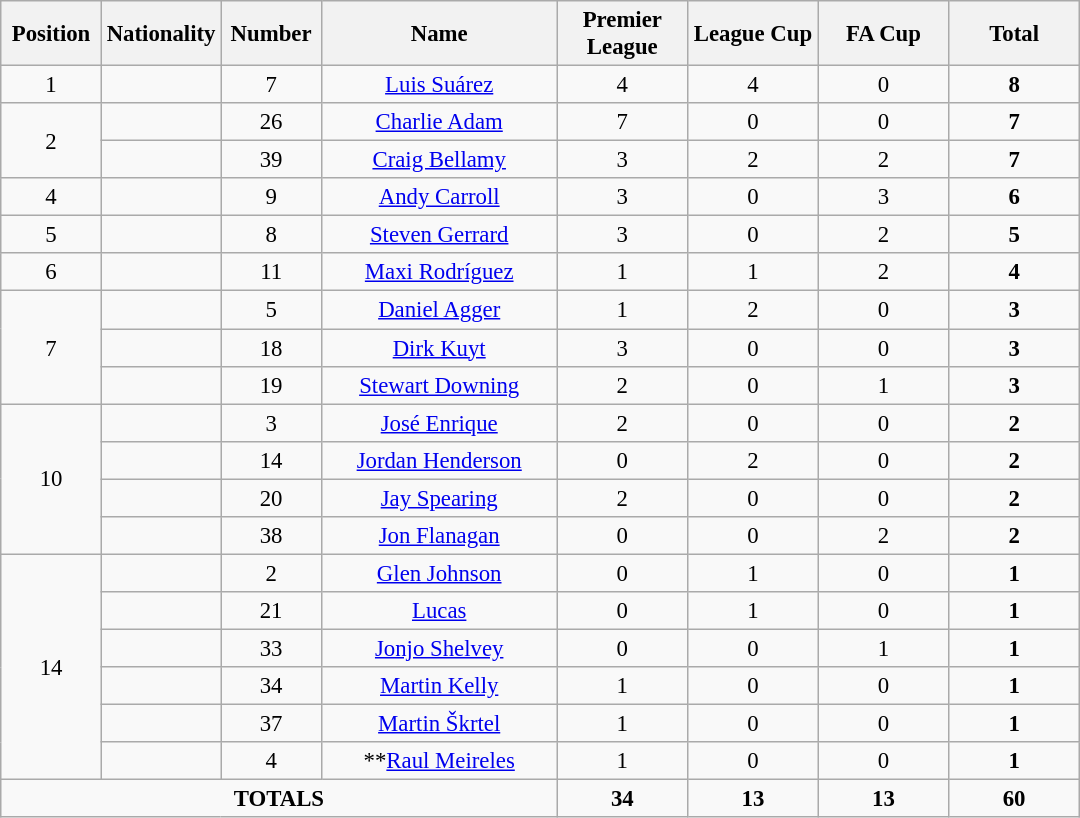<table class="wikitable" style="font-size: 95%; text-align: center;">
<tr>
<th width=60>Position</th>
<th width=60>Nationality</th>
<th width=60>Number</th>
<th width=150>Name</th>
<th width=80>Premier League</th>
<th width=80>League Cup</th>
<th width=80>FA Cup</th>
<th width=80>Total</th>
</tr>
<tr>
<td>1</td>
<td></td>
<td>7</td>
<td><a href='#'>Luis Suárez</a></td>
<td>4</td>
<td>4</td>
<td>0</td>
<td><strong>8</strong></td>
</tr>
<tr>
<td rowspan=2>2</td>
<td></td>
<td>26</td>
<td><a href='#'>Charlie Adam</a></td>
<td>7</td>
<td>0</td>
<td>0</td>
<td><strong>7</strong></td>
</tr>
<tr>
<td></td>
<td>39</td>
<td><a href='#'>Craig Bellamy</a></td>
<td>3</td>
<td>2</td>
<td>2</td>
<td><strong>7</strong></td>
</tr>
<tr>
<td>4</td>
<td></td>
<td>9</td>
<td><a href='#'>Andy Carroll</a></td>
<td>3</td>
<td>0</td>
<td>3</td>
<td><strong>6</strong></td>
</tr>
<tr>
<td>5</td>
<td></td>
<td>8</td>
<td><a href='#'>Steven Gerrard</a></td>
<td>3</td>
<td>0</td>
<td>2</td>
<td><strong>5</strong></td>
</tr>
<tr>
<td>6</td>
<td></td>
<td>11</td>
<td><a href='#'>Maxi Rodríguez</a></td>
<td>1</td>
<td>1</td>
<td>2</td>
<td><strong>4</strong></td>
</tr>
<tr>
<td rowspan=3>7</td>
<td></td>
<td>5</td>
<td><a href='#'>Daniel Agger</a></td>
<td>1</td>
<td>2</td>
<td>0</td>
<td><strong>3</strong></td>
</tr>
<tr>
<td></td>
<td>18</td>
<td><a href='#'>Dirk Kuyt</a></td>
<td>3</td>
<td>0</td>
<td>0</td>
<td><strong>3</strong></td>
</tr>
<tr>
<td></td>
<td>19</td>
<td><a href='#'>Stewart Downing</a></td>
<td>2</td>
<td>0</td>
<td>1</td>
<td><strong>3</strong></td>
</tr>
<tr>
<td rowspan=4>10</td>
<td></td>
<td>3</td>
<td><a href='#'>José Enrique</a></td>
<td>2</td>
<td>0</td>
<td>0</td>
<td><strong>2</strong></td>
</tr>
<tr>
<td></td>
<td>14</td>
<td><a href='#'>Jordan Henderson</a></td>
<td>0</td>
<td>2</td>
<td>0</td>
<td><strong>2</strong></td>
</tr>
<tr>
<td></td>
<td>20</td>
<td><a href='#'>Jay Spearing</a></td>
<td>2</td>
<td>0</td>
<td>0</td>
<td><strong>2</strong></td>
</tr>
<tr>
<td></td>
<td>38</td>
<td><a href='#'>Jon Flanagan</a></td>
<td>0</td>
<td>0</td>
<td>2</td>
<td><strong>2</strong></td>
</tr>
<tr>
<td rowspan=6>14</td>
<td></td>
<td>2</td>
<td><a href='#'>Glen Johnson</a></td>
<td>0</td>
<td>1</td>
<td>0</td>
<td><strong>1</strong></td>
</tr>
<tr>
<td></td>
<td>21</td>
<td><a href='#'>Lucas</a></td>
<td>0</td>
<td>1</td>
<td>0</td>
<td><strong>1</strong></td>
</tr>
<tr>
<td></td>
<td>33</td>
<td><a href='#'>Jonjo Shelvey</a></td>
<td>0</td>
<td>0</td>
<td>1</td>
<td><strong>1</strong></td>
</tr>
<tr>
<td></td>
<td>34</td>
<td><a href='#'>Martin Kelly</a></td>
<td>1</td>
<td>0</td>
<td>0</td>
<td><strong>1</strong></td>
</tr>
<tr>
<td></td>
<td>37</td>
<td><a href='#'>Martin Škrtel</a></td>
<td>1</td>
<td>0</td>
<td>0</td>
<td><strong>1</strong></td>
</tr>
<tr>
<td></td>
<td>4</td>
<td>**<a href='#'>Raul Meireles</a></td>
<td>1</td>
<td>0</td>
<td>0</td>
<td><strong>1</strong></td>
</tr>
<tr>
<td colspan=4><strong>TOTALS</strong></td>
<td><strong>34</strong></td>
<td><strong>13</strong></td>
<td><strong>13</strong></td>
<td><strong>60</strong></td>
</tr>
</table>
